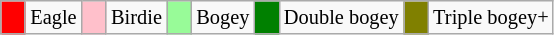<table class="wikitable" span = 50 style="font-size:85%">
<tr>
<td style="background: Red;" width=10></td>
<td>Eagle</td>
<td style="background: Pink;" width=10></td>
<td>Birdie</td>
<td style="background: PaleGreen;" width=10></td>
<td>Bogey</td>
<td style="background: Green;" width=10></td>
<td>Double bogey</td>
<td style="background: Olive;" width=10></td>
<td>Triple bogey+</td>
</tr>
</table>
